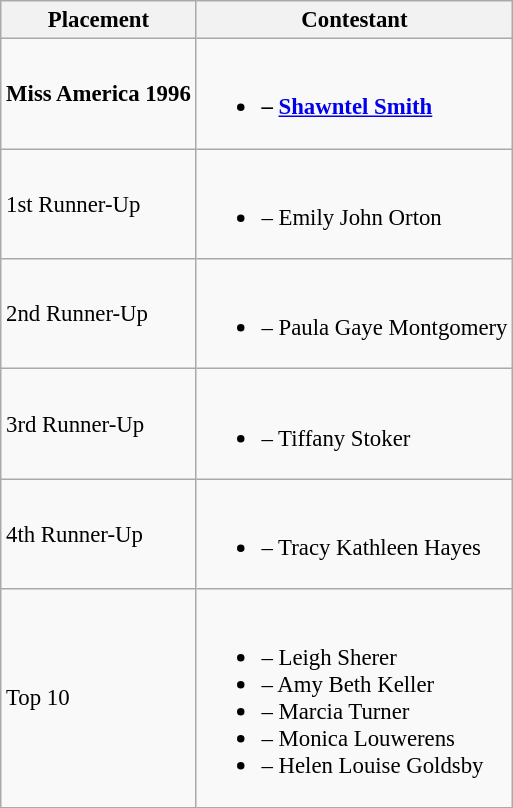<table class="wikitable sortable" style="font-size: 95%;">
<tr>
<th>Placement</th>
<th>Contestant</th>
</tr>
<tr>
<td><strong>Miss America 1996</strong></td>
<td><br><ul><li><strong> – <a href='#'>Shawntel Smith</a></strong></li></ul></td>
</tr>
<tr>
<td>1st Runner-Up</td>
<td><br><ul><li> – Emily John Orton</li></ul></td>
</tr>
<tr>
<td>2nd Runner-Up</td>
<td><br><ul><li> – Paula Gaye Montgomery</li></ul></td>
</tr>
<tr>
<td>3rd Runner-Up</td>
<td><br><ul><li> – Tiffany Stoker</li></ul></td>
</tr>
<tr>
<td>4th Runner-Up</td>
<td><br><ul><li> – Tracy Kathleen Hayes</li></ul></td>
</tr>
<tr>
<td>Top 10</td>
<td><br><ul><li> – Leigh Sherer</li><li> – Amy Beth Keller</li><li> – Marcia Turner</li><li> – Monica Louwerens</li><li> – Helen Louise Goldsby</li></ul></td>
</tr>
</table>
